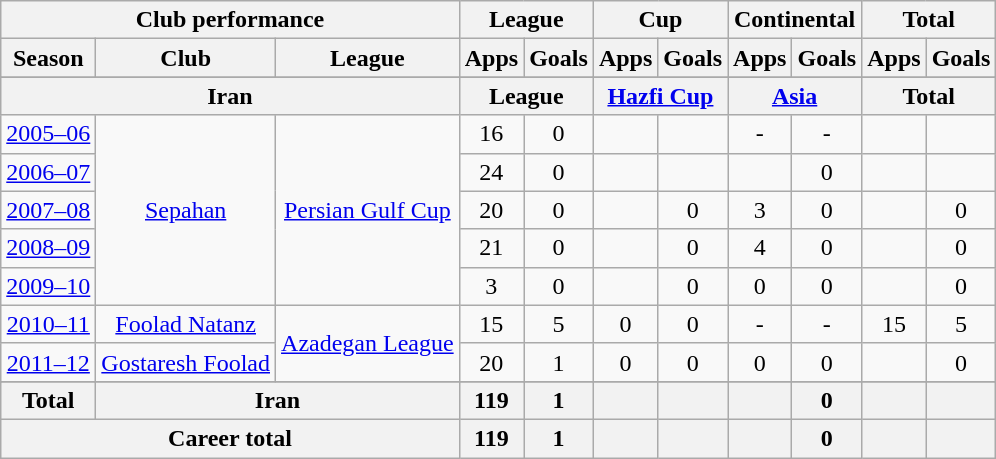<table class="wikitable" style="text-align:center">
<tr>
<th colspan=3>Club performance</th>
<th colspan=2>League</th>
<th colspan=2>Cup</th>
<th colspan=2>Continental</th>
<th colspan=2>Total</th>
</tr>
<tr>
<th>Season</th>
<th>Club</th>
<th>League</th>
<th>Apps</th>
<th>Goals</th>
<th>Apps</th>
<th>Goals</th>
<th>Apps</th>
<th>Goals</th>
<th>Apps</th>
<th>Goals</th>
</tr>
<tr>
</tr>
<tr>
<th colspan=3>Iran</th>
<th colspan=2>League</th>
<th colspan=2><a href='#'>Hazfi Cup</a></th>
<th colspan=2><a href='#'>Asia</a></th>
<th colspan=2>Total</th>
</tr>
<tr>
<td><a href='#'>2005–06</a></td>
<td rowspan="5"><a href='#'>Sepahan</a></td>
<td rowspan="5"><a href='#'>Persian Gulf Cup</a></td>
<td>16</td>
<td>0</td>
<td></td>
<td></td>
<td>-</td>
<td>-</td>
<td></td>
<td></td>
</tr>
<tr>
<td><a href='#'>2006–07</a></td>
<td>24</td>
<td>0</td>
<td></td>
<td></td>
<td></td>
<td>0</td>
<td></td>
<td></td>
</tr>
<tr>
<td><a href='#'>2007–08</a></td>
<td>20</td>
<td>0</td>
<td></td>
<td>0</td>
<td>3</td>
<td>0</td>
<td></td>
<td>0</td>
</tr>
<tr>
<td><a href='#'>2008–09</a></td>
<td>21</td>
<td>0</td>
<td></td>
<td>0</td>
<td>4</td>
<td>0</td>
<td></td>
<td>0</td>
</tr>
<tr>
<td><a href='#'>2009–10</a></td>
<td>3</td>
<td>0</td>
<td></td>
<td>0</td>
<td>0</td>
<td>0</td>
<td></td>
<td>0</td>
</tr>
<tr>
<td><a href='#'>2010–11</a></td>
<td rowspan="1"><a href='#'>Foolad Natanz</a></td>
<td rowspan="2"><a href='#'>Azadegan League</a></td>
<td>15</td>
<td>5</td>
<td>0</td>
<td>0</td>
<td>-</td>
<td>-</td>
<td>15</td>
<td>5</td>
</tr>
<tr>
<td><a href='#'>2011–12</a></td>
<td rowspan="1"><a href='#'>Gostaresh Foolad</a></td>
<td>20</td>
<td>1</td>
<td>0</td>
<td>0</td>
<td>0</td>
<td>0</td>
<td></td>
<td>0</td>
</tr>
<tr>
</tr>
<tr>
<th rowspan=1>Total</th>
<th colspan=2>Iran</th>
<th>119</th>
<th>1</th>
<th></th>
<th></th>
<th></th>
<th>0</th>
<th></th>
<th></th>
</tr>
<tr>
<th colspan=3>Career total</th>
<th>119</th>
<th>1</th>
<th></th>
<th></th>
<th></th>
<th>0</th>
<th></th>
<th></th>
</tr>
</table>
